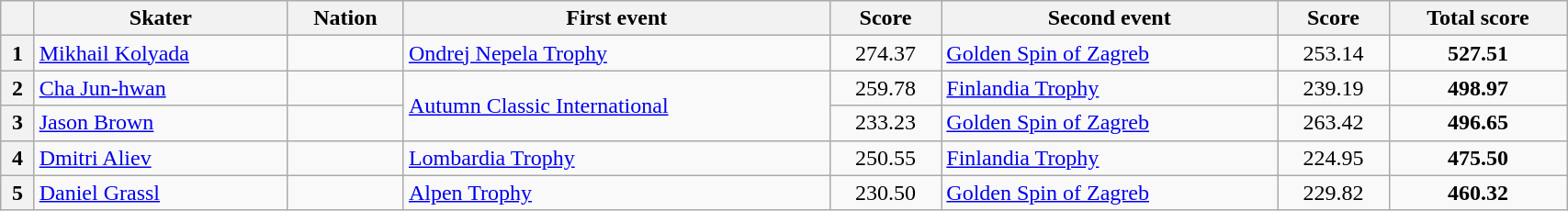<table class="wikitable unsortable" style="text-align:left; width:90%">
<tr>
<th scope="col"></th>
<th scope="col">Skater</th>
<th scope="col">Nation</th>
<th scope="col">First event</th>
<th scope="col">Score</th>
<th scope="col">Second event</th>
<th scope="col">Score</th>
<th scope="col">Total score</th>
</tr>
<tr>
<th scope="row">1</th>
<td><a href='#'>Mikhail Kolyada</a></td>
<td></td>
<td><a href='#'>Ondrej Nepela Trophy</a></td>
<td style="text-align:center">274.37</td>
<td><a href='#'>Golden Spin of Zagreb</a></td>
<td style="text-align:center">253.14</td>
<td style="text-align:center"><strong>527.51</strong></td>
</tr>
<tr>
<th scope="row">2</th>
<td><a href='#'>Cha Jun-hwan</a></td>
<td></td>
<td rowspan="2"><a href='#'>Autumn Classic International</a></td>
<td style="text-align:center">259.78</td>
<td><a href='#'>Finlandia Trophy</a></td>
<td style="text-align:center">239.19</td>
<td style="text-align:center"><strong>498.97</strong></td>
</tr>
<tr>
<th scope="row">3</th>
<td><a href='#'>Jason Brown</a></td>
<td></td>
<td style="text-align:center">233.23</td>
<td><a href='#'>Golden Spin of Zagreb</a></td>
<td style="text-align:center">263.42</td>
<td style="text-align:center"><strong>496.65</strong></td>
</tr>
<tr>
<th scope="row">4</th>
<td><a href='#'>Dmitri Aliev</a></td>
<td></td>
<td><a href='#'>Lombardia Trophy</a></td>
<td style="text-align:center">250.55</td>
<td><a href='#'>Finlandia Trophy</a></td>
<td style="text-align:center">224.95</td>
<td style="text-align:center"><strong>475.50</strong></td>
</tr>
<tr>
<th scope="row">5</th>
<td><a href='#'>Daniel Grassl</a></td>
<td></td>
<td><a href='#'>Alpen Trophy</a></td>
<td style="text-align:center">230.50</td>
<td><a href='#'>Golden Spin of Zagreb</a></td>
<td style="text-align:center">229.82</td>
<td style="text-align:center"><strong>460.32</strong></td>
</tr>
</table>
